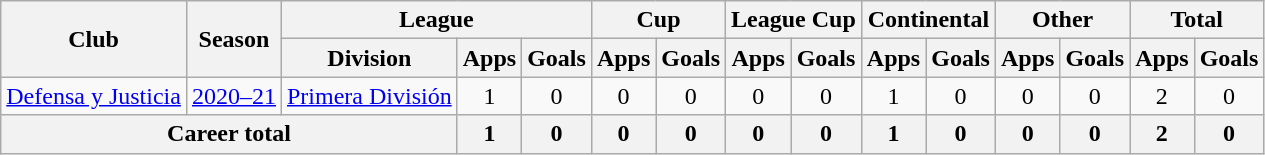<table class="wikitable" style="text-align:center">
<tr>
<th rowspan="2">Club</th>
<th rowspan="2">Season</th>
<th colspan="3">League</th>
<th colspan="2">Cup</th>
<th colspan="2">League Cup</th>
<th colspan="2">Continental</th>
<th colspan="2">Other</th>
<th colspan="2">Total</th>
</tr>
<tr>
<th>Division</th>
<th>Apps</th>
<th>Goals</th>
<th>Apps</th>
<th>Goals</th>
<th>Apps</th>
<th>Goals</th>
<th>Apps</th>
<th>Goals</th>
<th>Apps</th>
<th>Goals</th>
<th>Apps</th>
<th>Goals</th>
</tr>
<tr>
<td rowspan="1"><a href='#'>Defensa y Justicia</a></td>
<td><a href='#'>2020–21</a></td>
<td rowspan="1"><a href='#'>Primera División</a></td>
<td>1</td>
<td>0</td>
<td>0</td>
<td>0</td>
<td>0</td>
<td>0</td>
<td>1</td>
<td>0</td>
<td>0</td>
<td>0</td>
<td>2</td>
<td>0</td>
</tr>
<tr>
<th colspan="3">Career total</th>
<th>1</th>
<th>0</th>
<th>0</th>
<th>0</th>
<th>0</th>
<th>0</th>
<th>1</th>
<th>0</th>
<th>0</th>
<th>0</th>
<th>2</th>
<th>0</th>
</tr>
</table>
